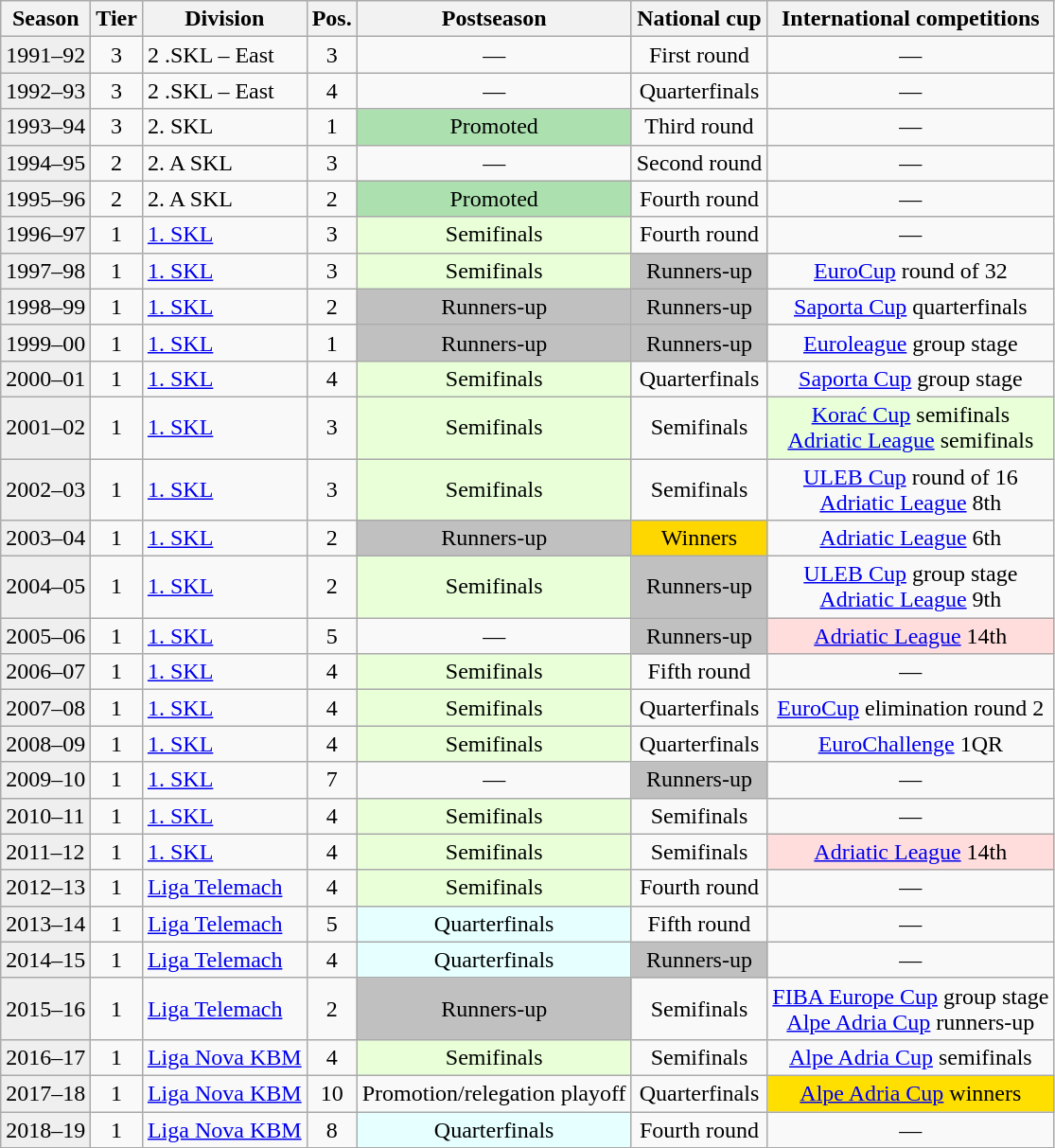<table class="wikitable">
<tr>
<th>Season</th>
<th>Tier</th>
<th>Division</th>
<th>Pos.</th>
<th>Postseason</th>
<th>National cup</th>
<th>International competitions</th>
</tr>
<tr>
<td style="background:#efefef;">1991–92</td>
<td align="center">3</td>
<td>2 .SKL – East</td>
<td align="center">3</td>
<td align="center">—</td>
<td align="center">First round</td>
<td align="center">—</td>
</tr>
<tr>
<td style="background:#efefef;">1992–93</td>
<td align="center">3</td>
<td>2 .SKL – East</td>
<td align="center">4</td>
<td align="center">—</td>
<td align="center">Quarterfinals</td>
<td align="center">—</td>
</tr>
<tr>
<td style="background:#efefef;">1993–94</td>
<td align="center">3</td>
<td>2. SKL</td>
<td align="center">1</td>
<td align="center" style="background:#ACE1AF">Promoted</td>
<td align="center">Third round</td>
<td align="center">—</td>
</tr>
<tr>
<td style="background:#efefef;">1994–95</td>
<td align="center">2</td>
<td>2. A SKL</td>
<td align="center">3</td>
<td align="center">—</td>
<td align="center">Second round</td>
<td align="center">—</td>
</tr>
<tr>
<td style="background:#efefef;">1995–96</td>
<td align="center">2</td>
<td>2. A SKL</td>
<td align="center">2</td>
<td align="center" style="background:#ACE1AF">Promoted</td>
<td align="center">Fourth round</td>
<td align="center">—</td>
</tr>
<tr>
<td style="background:#efefef;">1996–97</td>
<td align="center">1</td>
<td><a href='#'>1. SKL</a></td>
<td align="center">3</td>
<td align="center" style="background:#E8FFD8">Semifinals</td>
<td align="center">Fourth round</td>
<td align="center">—</td>
</tr>
<tr>
<td style="background:#efefef;">1997–98</td>
<td align="center">1</td>
<td><a href='#'>1. SKL</a></td>
<td align="center">3</td>
<td align="center" style="background:#E8FFD8">Semifinals</td>
<td align="center" style="background:silver">Runners-up</td>
<td align="center"><a href='#'>EuroCup</a> round of 32</td>
</tr>
<tr>
<td style="background:#efefef;">1998–99</td>
<td align="center">1</td>
<td><a href='#'>1. SKL</a></td>
<td align="center">2</td>
<td align="center" style="background:silver">Runners-up</td>
<td align="center" style="background:silver">Runners-up</td>
<td align="center"><a href='#'>Saporta Cup</a> quarterfinals</td>
</tr>
<tr>
<td style="background:#efefef;">1999–00</td>
<td align="center">1</td>
<td><a href='#'>1. SKL</a></td>
<td align="center">1</td>
<td align="center" style="background:silver">Runners-up</td>
<td align="center" style="background:silver">Runners-up</td>
<td align="center"><a href='#'>Euroleague</a> group stage</td>
</tr>
<tr>
<td style="background:#efefef;">2000–01</td>
<td align="center">1</td>
<td><a href='#'>1. SKL</a></td>
<td align="center">4</td>
<td align="center" style="background:#E8FFD8">Semifinals</td>
<td align="center">Quarterfinals</td>
<td align="center"><a href='#'>Saporta Cup</a> group stage</td>
</tr>
<tr>
<td style="background:#efefef;">2001–02</td>
<td align="center">1</td>
<td><a href='#'>1. SKL</a></td>
<td align="center">3</td>
<td align="center" style="background:#E8FFD8">Semifinals</td>
<td align="center">Semifinals</td>
<td align="center"  style="background:#E8FFD8"><a href='#'>Korać Cup</a> semifinals<br><a href='#'>Adriatic League</a> semifinals</td>
</tr>
<tr>
<td style="background:#efefef;">2002–03</td>
<td align="center">1</td>
<td><a href='#'>1. SKL</a></td>
<td align="center">3</td>
<td align="center" style="background:#E8FFD8">Semifinals</td>
<td align="center">Semifinals</td>
<td align="center"><a href='#'>ULEB Cup</a> round of 16<br><a href='#'>Adriatic League</a> 8th</td>
</tr>
<tr>
<td style="background:#efefef;">2003–04</td>
<td align="center">1</td>
<td><a href='#'>1. SKL</a></td>
<td align="center">2</td>
<td align="center" style="background:silver">Runners-up</td>
<td align="center" style="background:gold">Winners</td>
<td align="center"><a href='#'>Adriatic League</a> 6th</td>
</tr>
<tr>
<td style="background:#efefef;">2004–05</td>
<td align="center">1</td>
<td><a href='#'>1. SKL</a></td>
<td align="center">2</td>
<td align="center" style="background:#E8FFD8">Semifinals</td>
<td align="center" style="background:silver">Runners-up</td>
<td align="center"><a href='#'>ULEB Cup</a> group stage<br><a href='#'>Adriatic League</a> 9th</td>
</tr>
<tr>
<td style="background:#efefef;">2005–06</td>
<td align="center">1</td>
<td><a href='#'>1. SKL</a></td>
<td align="center">5</td>
<td align="center">—</td>
<td align="center" style="background:silver">Runners-up</td>
<td align="center" style="background:#FFDDDD"><a href='#'>Adriatic League</a> 14th</td>
</tr>
<tr>
<td style="background:#efefef;">2006–07</td>
<td align="center">1</td>
<td><a href='#'>1. SKL</a></td>
<td align="center">4</td>
<td align="center" style="background:#E8FFD8">Semifinals</td>
<td align="center">Fifth round</td>
<td align="center">—</td>
</tr>
<tr>
<td style="background:#efefef;">2007–08</td>
<td align="center">1</td>
<td><a href='#'>1. SKL</a></td>
<td align="center">4</td>
<td align="center" style="background:#E8FFD8">Semifinals</td>
<td align="center">Quarterfinals</td>
<td align="center"><a href='#'>EuroCup</a> elimination round 2</td>
</tr>
<tr>
<td style="background:#efefef;">2008–09</td>
<td align="center">1</td>
<td><a href='#'>1. SKL</a></td>
<td align="center">4</td>
<td align="center" style="background:#E8FFD8">Semifinals</td>
<td align="center">Quarterfinals</td>
<td align="center"><a href='#'>EuroChallenge</a> 1QR</td>
</tr>
<tr>
<td style="background:#efefef;">2009–10</td>
<td align="center">1</td>
<td><a href='#'>1. SKL</a></td>
<td align="center">7</td>
<td align="center">—</td>
<td align="center" style="background:silver">Runners-up</td>
<td align="center">—</td>
</tr>
<tr>
<td style="background:#efefef;">2010–11</td>
<td align="center">1</td>
<td><a href='#'>1. SKL</a></td>
<td align="center">4</td>
<td align="center" style="background:#E8FFD8">Semifinals</td>
<td align="center">Semifinals</td>
<td align="center">—</td>
</tr>
<tr>
<td style="background:#efefef;">2011–12</td>
<td align="center">1</td>
<td><a href='#'>1. SKL</a></td>
<td align="center">4</td>
<td align="center" style="background:#E8FFD8">Semifinals</td>
<td align="center">Semifinals</td>
<td align="center" style="background:#FFDDDD"><a href='#'>Adriatic League</a> 14th</td>
</tr>
<tr>
<td style="background:#efefef;">2012–13</td>
<td align="center">1</td>
<td><a href='#'>Liga Telemach</a></td>
<td align="center">4</td>
<td align="center" style="background:#E8FFD8">Semifinals</td>
<td align="center">Fourth round</td>
<td align="center">—</td>
</tr>
<tr>
<td style="background:#efefef;">2013–14</td>
<td align="center">1</td>
<td><a href='#'>Liga Telemach</a></td>
<td align="center">5</td>
<td align="center" style="background:#E6FFFF">Quarterfinals</td>
<td align="center">Fifth round</td>
<td align="center">—</td>
</tr>
<tr>
<td style="background:#efefef;">2014–15</td>
<td align="center">1</td>
<td><a href='#'>Liga Telemach</a></td>
<td align="center">4</td>
<td align="center" style="background:#E6FFFF">Quarterfinals</td>
<td align="center" style="background:silver">Runners-up</td>
<td align="center">—</td>
</tr>
<tr>
<td style="background:#efefef;">2015–16</td>
<td align="center">1</td>
<td><a href='#'>Liga Telemach</a></td>
<td align="center">2</td>
<td align="center" style="background:silver">Runners-up</td>
<td align="center">Semifinals</td>
<td align="center"><a href='#'>FIBA Europe Cup</a> group stage<br><a href='#'>Alpe Adria Cup</a> runners-up</td>
</tr>
<tr>
<td style="background:#efefef;">2016–17</td>
<td align="center">1</td>
<td><a href='#'>Liga Nova KBM</a></td>
<td align="center">4</td>
<td align="center" style="background:#E8FFD8">Semifinals</td>
<td align="center">Semifinals</td>
<td align="center"><a href='#'>Alpe Adria Cup</a> semifinals</td>
</tr>
<tr>
<td style="background:#efefef;">2017–18</td>
<td align="center">1</td>
<td><a href='#'>Liga Nova KBM</a></td>
<td align="center">10</td>
<td align="center">Promotion/relegation playoff</td>
<td align="center">Quarterfinals</td>
<td align="center" style="background:#FFDF00"><a href='#'>Alpe Adria Cup</a> winners</td>
</tr>
<tr>
<td style="background:#efefef;">2018–19</td>
<td align="center">1</td>
<td><a href='#'>Liga Nova KBM</a></td>
<td align="center">8</td>
<td align="center" style="background:#E6FFFF">Quarterfinals</td>
<td align="center">Fourth round</td>
<td align="center">—</td>
</tr>
</table>
